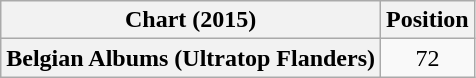<table class="wikitable plainrowheaders" style="text-align:center">
<tr>
<th scope="col">Chart (2015)</th>
<th scope="col">Position</th>
</tr>
<tr>
<th scope="row">Belgian Albums (Ultratop Flanders)</th>
<td>72</td>
</tr>
</table>
